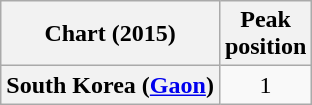<table class="wikitable plainrowheaders" style="text-align:center">
<tr>
<th scope="col">Chart (2015)</th>
<th scope="col">Peak<br>position</th>
</tr>
<tr>
<th scope="row">South Korea (<a href='#'>Gaon</a>)</th>
<td>1</td>
</tr>
</table>
